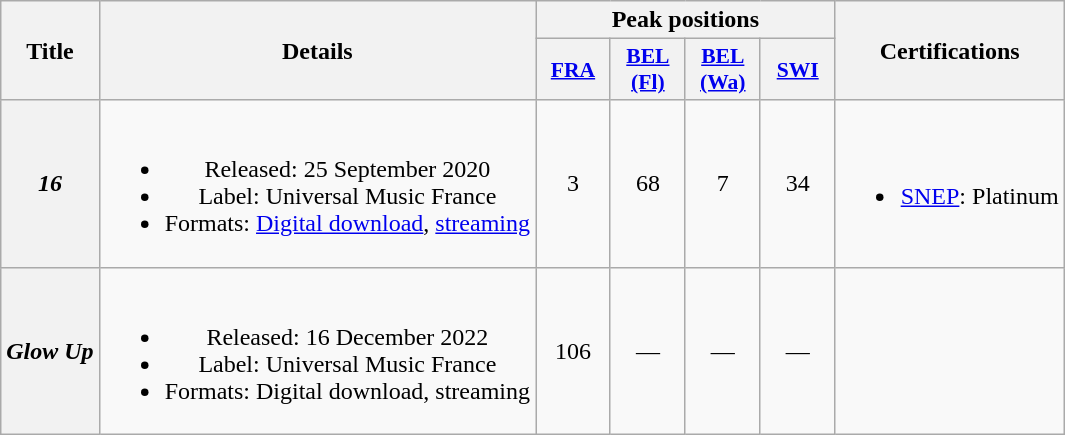<table class="wikitable plainrowheaders" style="text-align:center;">
<tr>
<th scope="col" rowspan="2">Title</th>
<th scope="col" rowspan="2">Details</th>
<th scope="col" colspan="4">Peak positions</th>
<th scope="col" rowspan="2">Certifications</th>
</tr>
<tr>
<th scope="col" style="width:3em;font-size:90%;"><a href='#'>FRA</a><br></th>
<th scope="col" style="width:3em;font-size:90%;"><a href='#'>BEL<br>(Fl)</a><br></th>
<th scope="col" style="width:3em;font-size:90%;"><a href='#'>BEL<br>(Wa)</a><br></th>
<th scope="col" style="width:3em;font-size:90%;"><a href='#'>SWI</a><br></th>
</tr>
<tr>
<th scope="row"><em>16</em></th>
<td><br><ul><li>Released: 25 September 2020</li><li>Label: Universal Music France</li><li>Formats: <a href='#'>Digital download</a>, <a href='#'>streaming</a></li></ul></td>
<td>3</td>
<td>68</td>
<td>7</td>
<td>34</td>
<td><br><ul><li><a href='#'>SNEP</a>: Platinum</li></ul></td>
</tr>
<tr>
<th scope="row"><em>Glow Up</em></th>
<td><br><ul><li>Released: 16 December 2022</li><li>Label: Universal Music France</li><li>Formats: Digital download, streaming</li></ul></td>
<td>106</td>
<td>—</td>
<td>—</td>
<td>—</td>
<td></td>
</tr>
</table>
